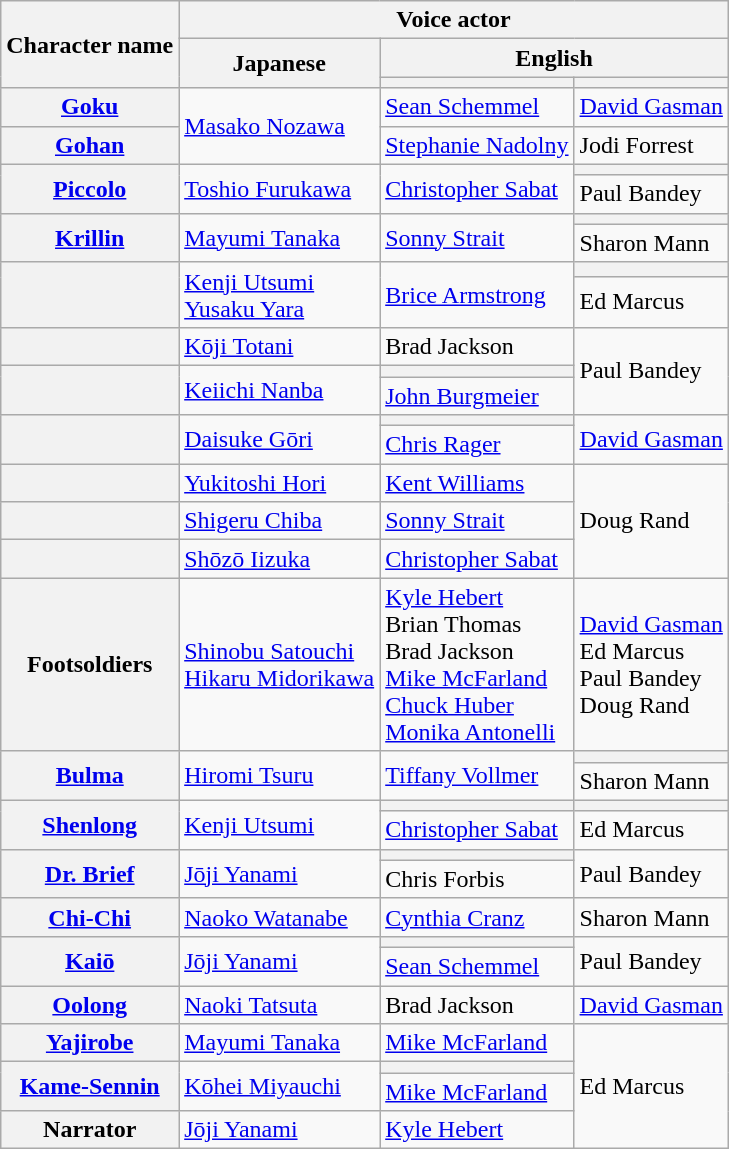<table class="wikitable plainrowheaders">
<tr>
<th rowspan="3">Character name</th>
<th colspan="3">Voice actor</th>
</tr>
<tr>
<th rowspan="2">Japanese</th>
<th colspan="2">English</th>
</tr>
<tr>
<th></th>
<th></th>
</tr>
<tr>
<th scope="row"><a href='#'>Goku</a></th>
<td rowspan="2"><a href='#'>Masako Nozawa</a></td>
<td><a href='#'>Sean Schemmel</a></td>
<td><a href='#'>David Gasman</a></td>
</tr>
<tr>
<th scope="row"><a href='#'>Gohan</a></th>
<td><a href='#'>Stephanie Nadolny</a></td>
<td>Jodi Forrest</td>
</tr>
<tr>
<th scope="row" rowspan="2"><a href='#'>Piccolo</a></th>
<td rowspan="2"><a href='#'>Toshio Furukawa</a></td>
<td rowspan="2"><a href='#'>Christopher Sabat</a></td>
<th></th>
</tr>
<tr>
<td>Paul Bandey</td>
</tr>
<tr>
<th scope="row" rowspan="2"><a href='#'>Krillin</a></th>
<td rowspan="2"><a href='#'>Mayumi Tanaka</a></td>
<td rowspan="2"><a href='#'>Sonny Strait</a></td>
<th></th>
</tr>
<tr>
<td>Sharon Mann</td>
</tr>
<tr>
<th rowspan="2" scope="row"></th>
<td rowspan="2"><a href='#'>Kenji Utsumi</a> <br><a href='#'>Yusaku Yara</a> </td>
<td rowspan="2"><a href='#'>Brice Armstrong</a></td>
<th></th>
</tr>
<tr>
<td>Ed Marcus</td>
</tr>
<tr>
<th scope="row"></th>
<td><a href='#'>Kōji Totani</a></td>
<td>Brad Jackson</td>
<td rowspan="3">Paul Bandey</td>
</tr>
<tr>
<th scope="row" rowspan="2"></th>
<td rowspan="2"><a href='#'>Keiichi Nanba</a></td>
<th></th>
</tr>
<tr>
<td><a href='#'>John Burgmeier</a></td>
</tr>
<tr>
<th scope="row" rowspan="2"></th>
<td rowspan="2"><a href='#'>Daisuke Gōri</a></td>
<th></th>
<td rowspan="2"><a href='#'>David Gasman</a></td>
</tr>
<tr>
<td><a href='#'>Chris Rager</a></td>
</tr>
<tr>
<th scope="row"></th>
<td><a href='#'>Yukitoshi Hori</a></td>
<td><a href='#'>Kent Williams</a></td>
<td rowspan="3">Doug Rand</td>
</tr>
<tr>
<th scope="row"></th>
<td><a href='#'>Shigeru Chiba</a></td>
<td><a href='#'>Sonny Strait</a></td>
</tr>
<tr>
<th scope="row"></th>
<td><a href='#'>Shōzō Iizuka</a></td>
<td><a href='#'>Christopher Sabat</a></td>
</tr>
<tr>
<th scope="row">Footsoldiers</th>
<td><a href='#'>Shinobu Satouchi</a><br><a href='#'>Hikaru Midorikawa</a><br></td>
<td><a href='#'>Kyle Hebert</a><br>Brian Thomas<br>Brad Jackson<br><a href='#'>Mike McFarland</a><br><a href='#'>Chuck Huber</a><br><a href='#'>Monika Antonelli</a></td>
<td><a href='#'>David Gasman</a><br>Ed Marcus<br>Paul Bandey<br>Doug Rand</td>
</tr>
<tr>
<th scope="row" rowspan="2"><a href='#'>Bulma</a></th>
<td rowspan="2"><a href='#'>Hiromi Tsuru</a></td>
<td rowspan="2"><a href='#'>Tiffany Vollmer</a></td>
<th></th>
</tr>
<tr>
<td>Sharon Mann</td>
</tr>
<tr>
<th scope="row" rowspan="2"><a href='#'>Shenlong</a></th>
<td rowspan="2"><a href='#'>Kenji Utsumi</a></td>
<th></th>
<th></th>
</tr>
<tr>
<td><a href='#'>Christopher Sabat</a></td>
<td>Ed Marcus</td>
</tr>
<tr>
<th scope="row" rowspan="2"><a href='#'>Dr. Brief</a></th>
<td rowspan="2"><a href='#'>Jōji Yanami</a></td>
<th></th>
<td rowspan="2">Paul Bandey</td>
</tr>
<tr>
<td>Chris Forbis</td>
</tr>
<tr>
<th scope="row"><a href='#'>Chi-Chi</a></th>
<td><a href='#'>Naoko Watanabe</a></td>
<td><a href='#'>Cynthia Cranz</a></td>
<td>Sharon Mann</td>
</tr>
<tr>
<th scope="row" rowspan="2"><a href='#'>Kaiō</a></th>
<td rowspan="2"><a href='#'>Jōji Yanami</a></td>
<th></th>
<td rowspan="2">Paul Bandey</td>
</tr>
<tr>
<td><a href='#'>Sean Schemmel</a></td>
</tr>
<tr>
<th scope="row"><a href='#'>Oolong</a></th>
<td><a href='#'>Naoki Tatsuta</a></td>
<td>Brad Jackson</td>
<td><a href='#'>David Gasman</a></td>
</tr>
<tr>
<th scope="row"><a href='#'>Yajirobe</a></th>
<td><a href='#'>Mayumi Tanaka</a></td>
<td><a href='#'>Mike McFarland</a></td>
<td rowspan="4">Ed Marcus</td>
</tr>
<tr>
<th scope="row" rowspan="2"><a href='#'>Kame-Sennin</a></th>
<td rowspan="2"><a href='#'>Kōhei Miyauchi</a></td>
<th></th>
</tr>
<tr>
<td><a href='#'>Mike McFarland</a></td>
</tr>
<tr>
<th scope="row">Narrator</th>
<td><a href='#'>Jōji Yanami</a></td>
<td><a href='#'>Kyle Hebert</a></td>
</tr>
</table>
